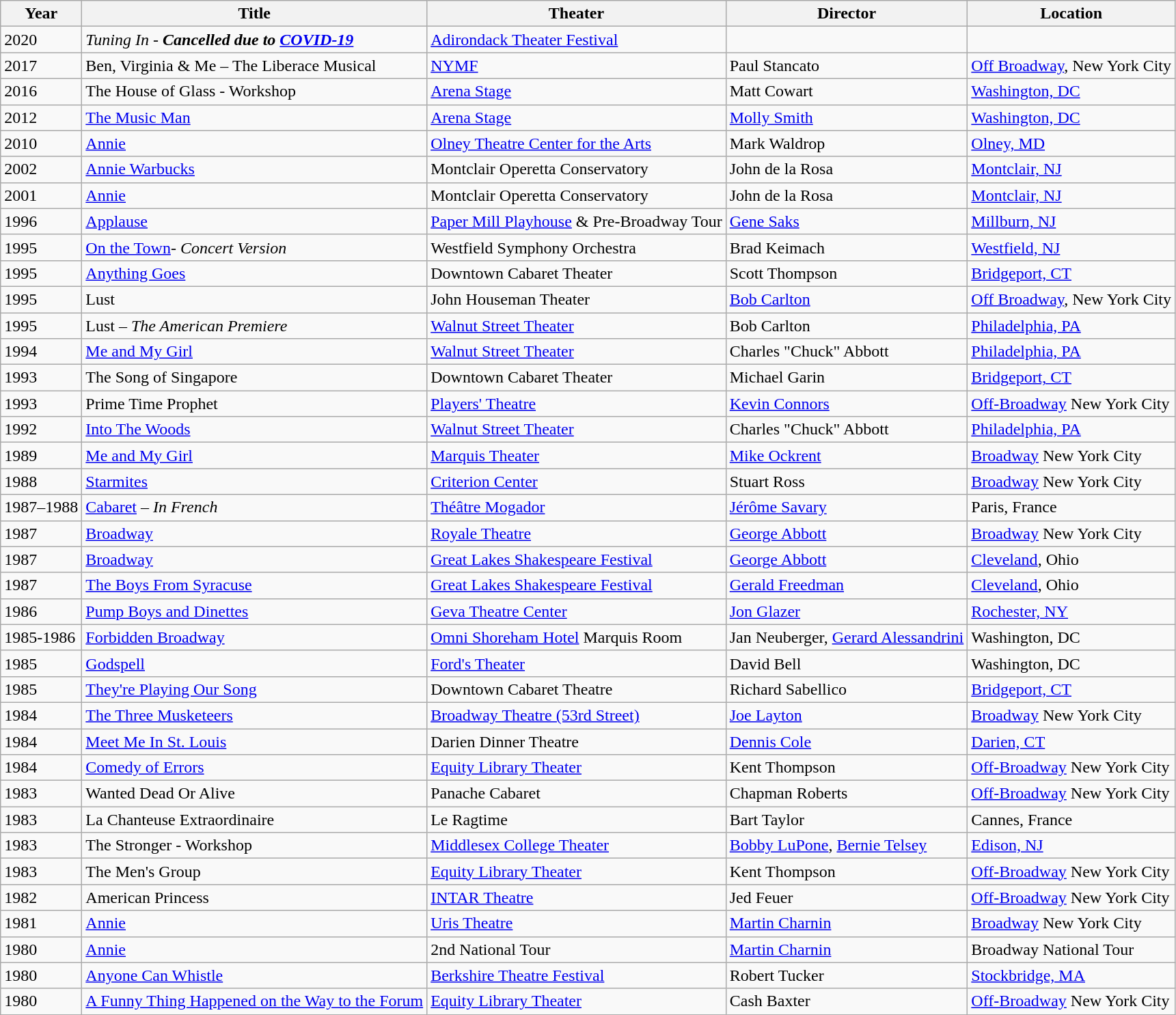<table class="wikitable sortable">
<tr>
<th>Year</th>
<th>Title</th>
<th>Theater</th>
<th>Director</th>
<th class="unsortable">Location</th>
</tr>
<tr>
<td>2020</td>
<td><em>Tuning In - <strong>Cancelled due to <a href='#'>COVID-19</a><strong><em></td>
<td><a href='#'>Adirondack Theater Festival</a></td>
<td></td>
<td></td>
</tr>
<tr>
<td>2017</td>
<td></em>Ben, Virginia & Me – The Liberace Musical<em></td>
<td><a href='#'>NYMF</a></td>
<td>Paul Stancato</td>
<td><a href='#'>Off Broadway</a>, New York City</td>
</tr>
<tr>
<td>2016</td>
<td>The House of Glass - Workshop</td>
<td><a href='#'>Arena Stage</a></td>
<td>Matt Cowart</td>
<td><a href='#'>Washington, DC</a></td>
</tr>
<tr>
<td>2012</td>
<td></em><a href='#'>The Music Man</a><em></td>
<td><a href='#'>Arena Stage</a></td>
<td><a href='#'>Molly Smith</a></td>
<td><a href='#'>Washington, DC</a></td>
</tr>
<tr>
<td>2010</td>
<td></em><a href='#'>Annie</a><em></td>
<td><a href='#'>Olney Theatre Center for the Arts</a></td>
<td>Mark Waldrop</td>
<td><a href='#'>Olney, MD</a></td>
</tr>
<tr>
<td>2002</td>
<td></em><a href='#'>Annie Warbucks</a><em></td>
<td>Montclair Operetta Conservatory</td>
<td>John de la Rosa</td>
<td><a href='#'>Montclair, NJ</a></td>
</tr>
<tr>
<td>2001</td>
<td></em><a href='#'>Annie</a><em></td>
<td>Montclair Operetta Conservatory</td>
<td>John de la Rosa</td>
<td><a href='#'>Montclair, NJ</a></td>
</tr>
<tr>
<td>1996</td>
<td></em><a href='#'>Applause</a><em></td>
<td><a href='#'>Paper Mill Playhouse</a> & Pre-Broadway Tour</td>
<td><a href='#'>Gene Saks</a></td>
<td><a href='#'>Millburn, NJ</a></td>
</tr>
<tr>
<td>1995</td>
<td></em><a href='#'>On the Town</a><em>- Concert Version</td>
<td>Westfield Symphony Orchestra</td>
<td>Brad Keimach</td>
<td><a href='#'>Westfield, NJ</a></td>
</tr>
<tr>
<td>1995</td>
<td></em><a href='#'>Anything Goes</a><em></td>
<td>Downtown Cabaret Theater</td>
<td>Scott Thompson</td>
<td><a href='#'>Bridgeport, CT</a></td>
</tr>
<tr>
<td>1995</td>
<td></em>Lust<em></td>
<td>John Houseman Theater</td>
<td><a href='#'>Bob Carlton</a></td>
<td><a href='#'>Off Broadway</a>, New York City</td>
</tr>
<tr>
<td>1995</td>
<td></em>Lust<em> – The American Premiere</td>
<td><a href='#'>Walnut Street Theater</a></td>
<td>Bob Carlton</td>
<td><a href='#'>Philadelphia, PA</a></td>
</tr>
<tr>
<td>1994</td>
<td></em><a href='#'>Me and My Girl</a><em></td>
<td><a href='#'>Walnut Street Theater</a></td>
<td>Charles "Chuck" Abbott</td>
<td><a href='#'>Philadelphia, PA</a></td>
</tr>
<tr>
<td>1993</td>
<td></em>The Song of Singapore<em></td>
<td>Downtown Cabaret Theater</td>
<td>Michael Garin</td>
<td><a href='#'>Bridgeport, CT</a></td>
</tr>
<tr>
<td>1993</td>
<td></em>Prime Time Prophet<em></td>
<td><a href='#'>Players' Theatre</a></td>
<td><a href='#'>Kevin Connors</a></td>
<td><a href='#'>Off-Broadway</a> New York City</td>
</tr>
<tr>
<td>1992</td>
<td></em><a href='#'>Into The Woods</a><em></td>
<td><a href='#'>Walnut Street Theater</a></td>
<td>Charles "Chuck" Abbott</td>
<td><a href='#'>Philadelphia, PA</a></td>
</tr>
<tr>
<td>1989</td>
<td></em><a href='#'>Me and My Girl</a><em></td>
<td><a href='#'>Marquis Theater</a></td>
<td><a href='#'>Mike Ockrent</a></td>
<td><a href='#'>Broadway</a> New York City</td>
</tr>
<tr>
<td>1988</td>
<td></em><a href='#'>Starmites</a><em></td>
<td><a href='#'>Criterion Center</a></td>
<td>Stuart Ross</td>
<td><a href='#'>Broadway</a> New York City</td>
</tr>
<tr>
<td>1987–1988</td>
<td></em><a href='#'>Cabaret</a><em> – In French</td>
<td><a href='#'>Théâtre Mogador</a></td>
<td><a href='#'>Jérôme Savary</a></td>
<td>Paris, France</td>
</tr>
<tr>
<td>1987</td>
<td></em><a href='#'>Broadway</a><em></td>
<td><a href='#'>Royale Theatre</a></td>
<td><a href='#'>George Abbott</a></td>
<td><a href='#'>Broadway</a> New York City</td>
</tr>
<tr>
<td>1987</td>
<td></em><a href='#'>Broadway</a><em></td>
<td><a href='#'>Great Lakes Shakespeare Festival</a></td>
<td><a href='#'>George Abbott</a></td>
<td><a href='#'>Cleveland</a>, Ohio</td>
</tr>
<tr>
<td>1987</td>
<td></em><a href='#'>The Boys From Syracuse</a><em></td>
<td><a href='#'>Great Lakes Shakespeare Festival</a></td>
<td><a href='#'>Gerald Freedman</a></td>
<td><a href='#'>Cleveland</a>, Ohio</td>
</tr>
<tr>
<td>1986</td>
<td></em><a href='#'>Pump Boys and Dinettes</a><em></td>
<td><a href='#'>Geva Theatre Center</a></td>
<td><a href='#'>Jon Glazer</a></td>
<td><a href='#'>Rochester, NY</a></td>
</tr>
<tr>
<td>1985-1986</td>
<td></em><a href='#'>Forbidden Broadway</a><em></td>
<td><a href='#'>Omni Shoreham Hotel</a> Marquis Room</td>
<td>Jan Neuberger, <a href='#'>Gerard Alessandrini</a></td>
<td>Washington, DC</td>
</tr>
<tr>
<td>1985</td>
<td></em><a href='#'>Godspell</a><em></td>
<td><a href='#'>Ford's Theater</a></td>
<td>David Bell</td>
<td>Washington, DC</td>
</tr>
<tr>
<td>1985</td>
<td></em><a href='#'>They're Playing Our Song</a><em></td>
<td>Downtown Cabaret Theatre</td>
<td>Richard Sabellico</td>
<td><a href='#'>Bridgeport, CT</a></td>
</tr>
<tr>
<td>1984</td>
<td></em><a href='#'>The Three Musketeers</a><em></td>
<td><a href='#'>Broadway Theatre (53rd Street)</a></td>
<td><a href='#'>Joe Layton</a></td>
<td><a href='#'>Broadway</a> New York City</td>
</tr>
<tr>
<td>1984</td>
<td><a href='#'></em>Meet Me In St. Louis<em></a></td>
<td>Darien Dinner Theatre</td>
<td><a href='#'>Dennis Cole</a></td>
<td><a href='#'>Darien, CT</a></td>
</tr>
<tr>
<td>1984</td>
<td></em><a href='#'>Comedy of Errors</a><em></td>
<td><a href='#'>Equity Library Theater</a></td>
<td>Kent Thompson</td>
<td><a href='#'>Off-Broadway</a> New York City</td>
</tr>
<tr>
<td>1983</td>
<td></em>Wanted Dead Or Alive<em></td>
<td>Panache Cabaret</td>
<td>Chapman Roberts</td>
<td><a href='#'>Off-Broadway</a> New York City</td>
</tr>
<tr>
<td>1983</td>
<td></em>La Chanteuse Extraordinaire<em></td>
<td>Le Ragtime</td>
<td>Bart Taylor</td>
<td>Cannes, France</td>
</tr>
<tr>
<td>1983</td>
<td></em>The Stronger - Workshop<em></td>
<td><a href='#'>Middlesex College Theater</a></td>
<td><a href='#'>Bobby LuPone</a>, <a href='#'>Bernie Telsey</a></td>
<td><a href='#'>Edison, NJ</a></td>
</tr>
<tr>
<td>1983</td>
<td></em>The Men's Group<em></td>
<td><a href='#'>Equity Library Theater</a></td>
<td>Kent Thompson</td>
<td><a href='#'>Off-Broadway</a> New York City</td>
</tr>
<tr>
<td>1982</td>
<td></em>American Princess<em></td>
<td><a href='#'>INTAR Theatre</a></td>
<td>Jed Feuer</td>
<td><a href='#'>Off-Broadway</a> New York City</td>
</tr>
<tr>
<td>1981</td>
<td></em><a href='#'>Annie</a><em></td>
<td><a href='#'>Uris Theatre</a></td>
<td><a href='#'>Martin Charnin</a></td>
<td><a href='#'>Broadway</a> New York City</td>
</tr>
<tr>
<td>1980</td>
<td></em><a href='#'>Annie</a><em></td>
<td>2nd National Tour</td>
<td><a href='#'>Martin Charnin</a></td>
<td>Broadway National Tour</td>
</tr>
<tr>
<td>1980</td>
<td></em><a href='#'>Anyone Can Whistle</a><em></td>
<td><a href='#'>Berkshire Theatre Festival</a></td>
<td>Robert Tucker</td>
<td><a href='#'>Stockbridge, MA</a></td>
</tr>
<tr>
<td>1980</td>
<td></em><a href='#'>A Funny Thing Happened on the Way to the Forum</a><em></td>
<td><a href='#'>Equity Library Theater</a></td>
<td>Cash Baxter</td>
<td><a href='#'>Off-Broadway</a> New York City</td>
</tr>
</table>
